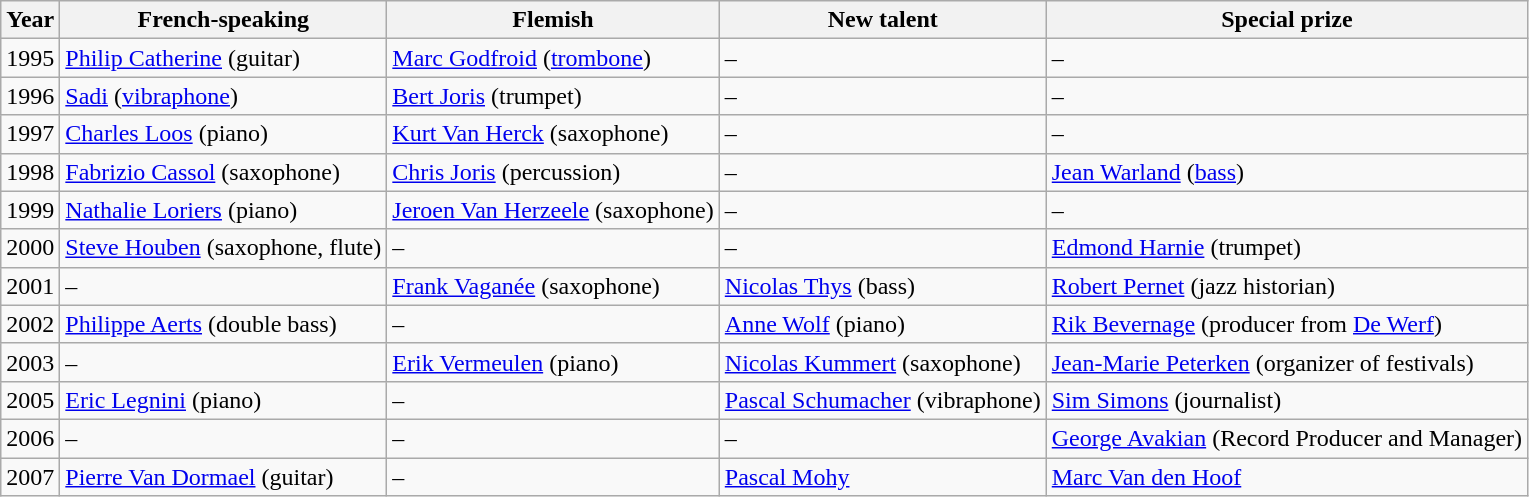<table class="wikitable">
<tr>
<th>Year</th>
<th>French-speaking</th>
<th>Flemish</th>
<th>New talent</th>
<th>Special prize</th>
</tr>
<tr>
<td>1995</td>
<td><a href='#'>Philip Catherine</a> (guitar)</td>
<td><a href='#'>Marc Godfroid</a> (<a href='#'>trombone</a>)</td>
<td>–</td>
<td>–</td>
</tr>
<tr>
<td>1996</td>
<td><a href='#'>Sadi</a> (<a href='#'>vibraphone</a>)</td>
<td><a href='#'>Bert Joris</a> (trumpet)</td>
<td>–</td>
<td>–</td>
</tr>
<tr>
<td>1997</td>
<td><a href='#'>Charles Loos</a> (piano)</td>
<td><a href='#'>Kurt Van Herck</a> (saxophone)</td>
<td>–</td>
<td>–</td>
</tr>
<tr>
<td>1998</td>
<td><a href='#'>Fabrizio Cassol</a> (saxophone)</td>
<td><a href='#'>Chris Joris</a> (percussion)</td>
<td>–</td>
<td><a href='#'>Jean Warland</a> (<a href='#'>bass</a>)</td>
</tr>
<tr>
<td>1999</td>
<td><a href='#'>Nathalie Loriers</a> (piano)</td>
<td><a href='#'>Jeroen Van Herzeele</a> (saxophone)</td>
<td>–</td>
<td>–</td>
</tr>
<tr>
<td>2000</td>
<td><a href='#'>Steve Houben</a> (saxophone, flute)</td>
<td>–</td>
<td>–</td>
<td><a href='#'>Edmond Harnie</a> (trumpet)</td>
</tr>
<tr>
<td>2001</td>
<td>–</td>
<td><a href='#'>Frank Vaganée</a> (saxophone)</td>
<td><a href='#'>Nicolas Thys</a> (bass)</td>
<td><a href='#'>Robert Pernet</a> (jazz historian)</td>
</tr>
<tr>
<td>2002</td>
<td><a href='#'>Philippe Aerts</a> (double bass)</td>
<td>–</td>
<td><a href='#'>Anne Wolf</a> (piano)</td>
<td><a href='#'>Rik Bevernage</a> (producer from <a href='#'>De Werf</a>)</td>
</tr>
<tr>
<td>2003</td>
<td>–</td>
<td><a href='#'>Erik Vermeulen</a> (piano)</td>
<td><a href='#'>Nicolas Kummert</a> (saxophone)</td>
<td><a href='#'>Jean-Marie Peterken</a> (organizer of festivals)</td>
</tr>
<tr>
<td>2005</td>
<td><a href='#'>Eric Legnini</a> (piano)</td>
<td>–</td>
<td><a href='#'>Pascal Schumacher</a> (vibraphone)</td>
<td><a href='#'>Sim Simons</a> (journalist)</td>
</tr>
<tr>
<td>2006</td>
<td>–</td>
<td>–</td>
<td>–</td>
<td><a href='#'>George Avakian</a> (Record Producer and Manager)</td>
</tr>
<tr>
<td>2007</td>
<td><a href='#'>Pierre Van Dormael</a> (guitar)</td>
<td>–</td>
<td><a href='#'>Pascal Mohy</a></td>
<td><a href='#'>Marc Van den Hoof</a></td>
</tr>
</table>
